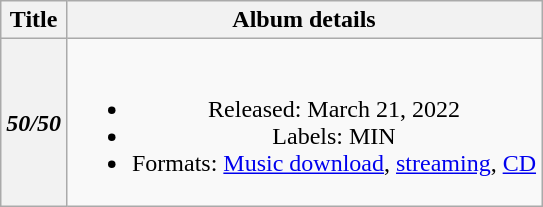<table class="wikitable plainrowheaders" style="text-align:center;">
<tr>
<th>Title</th>
<th>Album details</th>
</tr>
<tr>
<th scope="row"><em>50/50</em></th>
<td><br><ul><li>Released: March 21, 2022</li><li>Labels: MIN</li><li>Formats: <a href='#'>Music download</a>, <a href='#'>streaming</a>, <a href='#'>CD</a></li></ul></td>
</tr>
</table>
